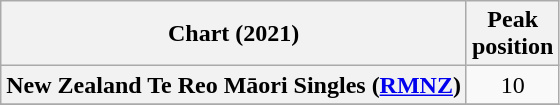<table class="wikitable sortable plainrowheaders" style="text-align:center">
<tr>
<th scope="col">Chart (2021)</th>
<th scope="col">Peak<br>position</th>
</tr>
<tr>
<th scope="row">New Zealand Te Reo Māori Singles (<a href='#'>RMNZ</a>)</th>
<td>10</td>
</tr>
<tr>
</tr>
</table>
